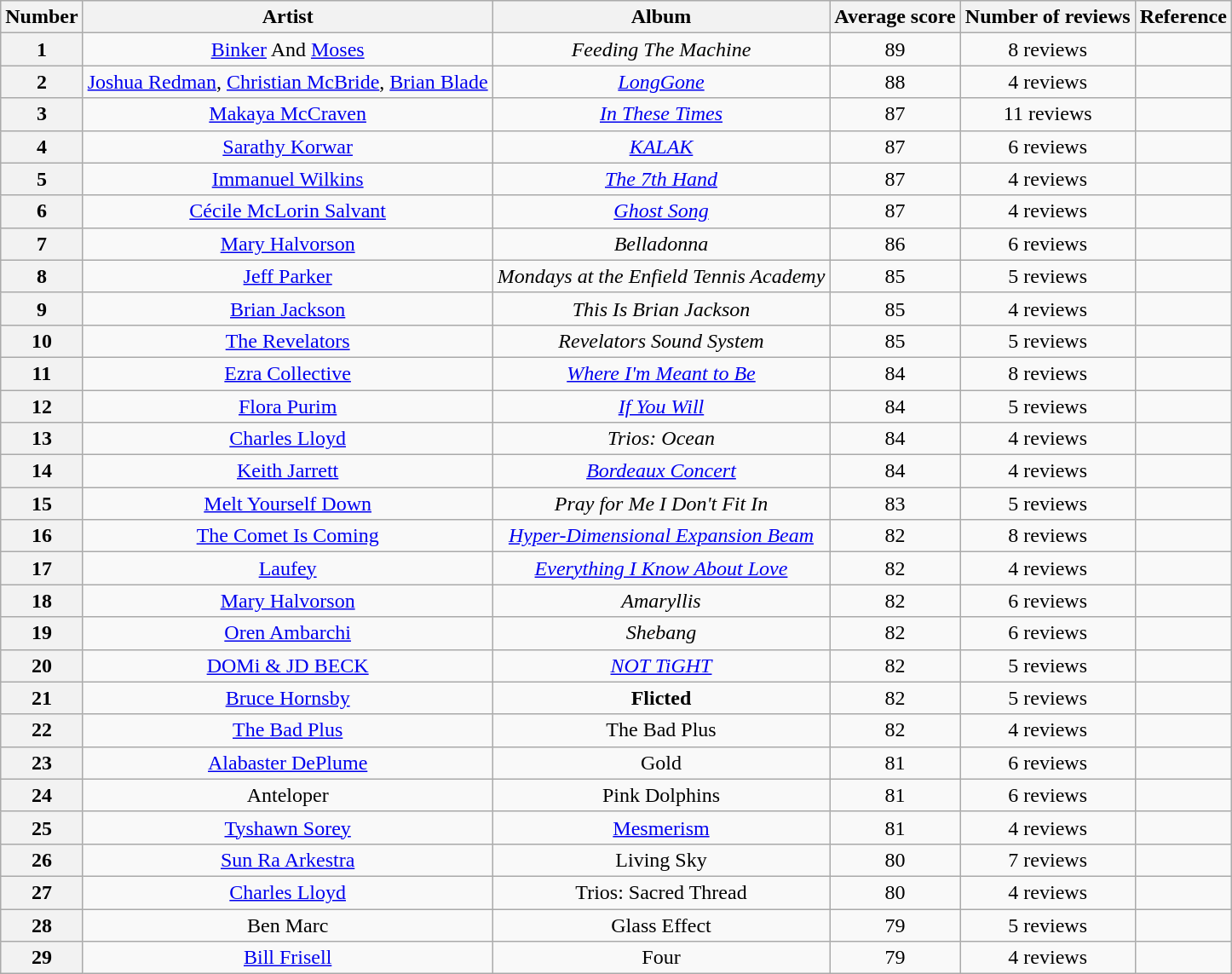<table class="wikitable sortable" style="text-align:center;">
<tr>
<th scope="col">Number</th>
<th scope="col">Artist</th>
<th scope="col">Album</th>
<th scope="col">Average score</th>
<th scope="col">Number of reviews</th>
<th scope="col">Reference</th>
</tr>
<tr>
<th scope="row">1</th>
<td><a href='#'>Binker</a> And <a href='#'>Moses</a></td>
<td><em>Feeding The Machine</em></td>
<td>89</td>
<td>8 reviews</td>
<td></td>
</tr>
<tr>
<th scope="row">2</th>
<td><a href='#'>Joshua Redman</a>, <a href='#'>Christian McBride</a>, <a href='#'>Brian Blade</a></td>
<td><em><a href='#'>LongGone</a></em></td>
<td>88</td>
<td>4 reviews</td>
<td></td>
</tr>
<tr>
<th scope="row">3</th>
<td><a href='#'>Makaya McCraven</a></td>
<td><em><a href='#'>In These Times</a></em></td>
<td>87</td>
<td>11 reviews</td>
<td></td>
</tr>
<tr>
<th scope="row">4</th>
<td><a href='#'>Sarathy Korwar</a></td>
<td><em><a href='#'>KALAK</a></em></td>
<td>87</td>
<td>6 reviews</td>
<td></td>
</tr>
<tr>
<th scope="row">5</th>
<td><a href='#'>Immanuel Wilkins</a></td>
<td><em><a href='#'>The 7th Hand</a></em></td>
<td>87</td>
<td>4 reviews</td>
<td></td>
</tr>
<tr>
<th scope="row">6</th>
<td><a href='#'>Cécile McLorin Salvant</a></td>
<td><em><a href='#'>Ghost Song</a></em></td>
<td>87</td>
<td>4 reviews</td>
<td></td>
</tr>
<tr>
<th scope="row">7</th>
<td><a href='#'>Mary Halvorson</a></td>
<td><em>Belladonna</em></td>
<td>86</td>
<td>6 reviews</td>
<td></td>
</tr>
<tr>
<th scope="row">8</th>
<td><a href='#'>Jeff Parker</a></td>
<td><em>Mondays at the Enfield Tennis Academy</em></td>
<td>85</td>
<td>5 reviews</td>
<td></td>
</tr>
<tr>
<th scope="row">9</th>
<td><a href='#'>Brian Jackson</a></td>
<td><em>This Is Brian Jackson</em></td>
<td>85</td>
<td>4 reviews</td>
<td></td>
</tr>
<tr>
<th scope="row">10</th>
<td><a href='#'>The Revelators</a></td>
<td><em>Revelators Sound System</em></td>
<td>85</td>
<td>5 reviews</td>
<td></td>
</tr>
<tr>
<th scope="row">11</th>
<td><a href='#'>Ezra Collective</a></td>
<td><em><a href='#'>Where I'm Meant to Be</a></em></td>
<td>84</td>
<td>8 reviews</td>
<td></td>
</tr>
<tr>
<th scope="row">12</th>
<td><a href='#'>Flora Purim</a></td>
<td><em><a href='#'>If You Will</a></em></td>
<td>84</td>
<td>5 reviews</td>
<td></td>
</tr>
<tr>
<th scope="row">13</th>
<td><a href='#'>Charles Lloyd</a></td>
<td><em>Trios: Ocean</em></td>
<td>84</td>
<td>4 reviews</td>
<td></td>
</tr>
<tr>
<th scope="row">14</th>
<td><a href='#'>Keith Jarrett</a></td>
<td><em><a href='#'>Bordeaux Concert</a></em></td>
<td>84</td>
<td>4 reviews</td>
<td></td>
</tr>
<tr>
<th scope="row">15</th>
<td><a href='#'>Melt Yourself Down</a></td>
<td><em>Pray for Me I Don't Fit In</em></td>
<td>83</td>
<td>5 reviews</td>
<td></td>
</tr>
<tr>
<th scope="row">16</th>
<td><a href='#'>The Comet Is Coming</a></td>
<td><em><a href='#'>Hyper-Dimensional Expansion Beam</a></em></td>
<td>82</td>
<td>8 reviews</td>
<td></td>
</tr>
<tr>
<th scope="row">17</th>
<td><a href='#'>Laufey</a></td>
<td><a href='#'><em>Everything I Know About Love</em></a></td>
<td>82</td>
<td>4 reviews</td>
<td></td>
</tr>
<tr>
<th scope="row">18</th>
<td><a href='#'>Mary Halvorson</a></td>
<td><em>Amaryllis</em></td>
<td>82</td>
<td>6 reviews</td>
<td></td>
</tr>
<tr>
<th scope="row">19</th>
<td><a href='#'>Oren Ambarchi</a></td>
<td><em>Shebang</em></td>
<td>82</td>
<td>6 reviews</td>
<td></td>
</tr>
<tr>
<th scope="row">20</th>
<td><a href='#'>DOMi & JD BECK</a></td>
<td><em><a href='#'>NOT TiGHT</a></em></td>
<td>82</td>
<td>5 reviews</td>
<td></td>
</tr>
<tr>
<th scope="row">21</th>
<td><a href='#'>Bruce Hornsby</a></td>
<td><strong>Flicted<em></td>
<td>82</td>
<td>5 reviews</td>
<td></td>
</tr>
<tr>
<th scope="row">22</th>
<td><a href='#'>The Bad Plus</a></td>
<td></em>The Bad Plus<em></td>
<td>82</td>
<td>4 reviews</td>
<td></td>
</tr>
<tr>
<th scope="row">23</th>
<td><a href='#'>Alabaster DePlume</a></td>
<td></em>Gold<em></td>
<td>81</td>
<td>6 reviews</td>
<td></td>
</tr>
<tr>
<th scope="row">24</th>
<td>Anteloper</td>
<td></em>Pink Dolphins<em></td>
<td>81</td>
<td>6 reviews</td>
<td></td>
</tr>
<tr>
<th scope="row">25</th>
<td><a href='#'>Tyshawn Sorey</a></td>
<td></em><a href='#'>Mesmerism</a><em></td>
<td>81</td>
<td>4 reviews</td>
<td></td>
</tr>
<tr>
<th scope="row">26</th>
<td><a href='#'>Sun Ra Arkestra</a></td>
<td></em>Living Sky<em></td>
<td>80</td>
<td>7 reviews</td>
<td></td>
</tr>
<tr>
<th scope="row">27</th>
<td><a href='#'>Charles Lloyd</a></td>
<td></em>Trios: Sacred Thread<em></td>
<td>80</td>
<td>4 reviews</td>
<td></td>
</tr>
<tr>
<th scope="row">28</th>
<td>Ben Marc</td>
<td></em>Glass Effect<em></td>
<td>79</td>
<td>5 reviews</td>
<td></td>
</tr>
<tr>
<th scope="row">29</th>
<td><a href='#'>Bill Frisell</a></td>
<td></em>Four<em></td>
<td>79</td>
<td>4 reviews</td>
<td></td>
</tr>
</table>
